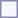<table style="border:1px solid #8888aa; background-color:#f7f8ff; padding:5px; font-size:95%; margin: 0px 12px 12px 0px;">
</table>
